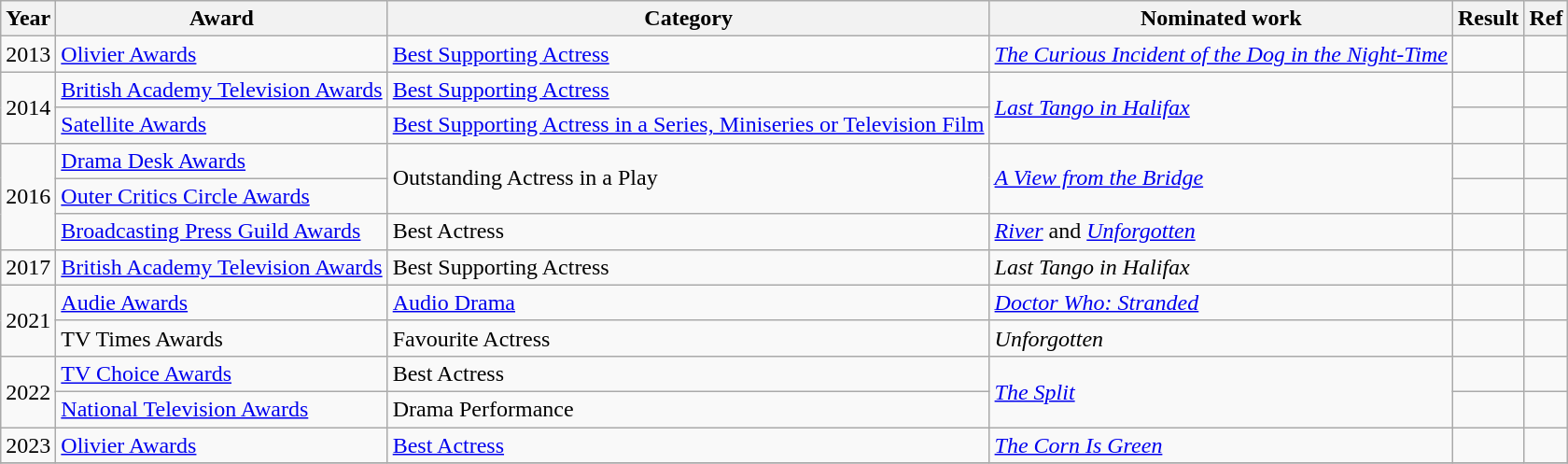<table class="wikitable">
<tr>
<th>Year</th>
<th>Award</th>
<th>Category</th>
<th>Nominated work</th>
<th>Result</th>
<th>Ref</th>
</tr>
<tr>
<td>2013</td>
<td><a href='#'>Olivier Awards</a></td>
<td><a href='#'>Best Supporting Actress</a></td>
<td><em><a href='#'>The Curious Incident of the Dog in the Night-Time</a></em></td>
<td></td>
<td></td>
</tr>
<tr>
<td rowspan="2">2014</td>
<td><a href='#'>British Academy Television Awards</a></td>
<td><a href='#'>Best Supporting Actress</a></td>
<td rowspan="2"><em><a href='#'>Last Tango in Halifax</a></em></td>
<td></td>
<td></td>
</tr>
<tr>
<td><a href='#'>Satellite Awards</a></td>
<td><a href='#'>Best Supporting Actress in a Series, Miniseries or Television Film</a></td>
<td></td>
<td></td>
</tr>
<tr>
<td rowspan="3">2016</td>
<td><a href='#'>Drama Desk Awards</a></td>
<td rowspan="2">Outstanding Actress in a Play</td>
<td rowspan="2"><em><a href='#'>A View from the Bridge</a></em></td>
<td></td>
<td></td>
</tr>
<tr>
<td><a href='#'>Outer Critics Circle Awards</a></td>
<td></td>
<td></td>
</tr>
<tr>
<td><a href='#'>Broadcasting Press Guild Awards</a></td>
<td>Best Actress</td>
<td><em><a href='#'>River</a></em> and <em><a href='#'>Unforgotten</a></em></td>
<td></td>
<td></td>
</tr>
<tr>
<td>2017</td>
<td><a href='#'>British Academy Television Awards</a></td>
<td>Best Supporting Actress</td>
<td><em>Last Tango in Halifax</em></td>
<td></td>
<td></td>
</tr>
<tr>
<td rowspan="2">2021</td>
<td><a href='#'>Audie Awards</a></td>
<td><a href='#'>Audio Drama</a></td>
<td><em><a href='#'>Doctor Who: Stranded</a></em></td>
<td></td>
<td></td>
</tr>
<tr>
<td>TV Times Awards</td>
<td>Favourite Actress</td>
<td><em>Unforgotten</em></td>
<td></td>
<td></td>
</tr>
<tr>
<td rowspan="2">2022</td>
<td><a href='#'>TV Choice Awards</a></td>
<td>Best Actress</td>
<td rowspan="2"><em><a href='#'>The Split</a></em></td>
<td></td>
<td></td>
</tr>
<tr>
<td><a href='#'>National Television Awards</a></td>
<td>Drama Performance</td>
<td></td>
<td></td>
</tr>
<tr>
<td>2023</td>
<td><a href='#'>Olivier Awards</a></td>
<td><a href='#'>Best Actress</a></td>
<td><em><a href='#'>The Corn Is Green</a></em></td>
<td></td>
<td></td>
</tr>
<tr>
</tr>
</table>
